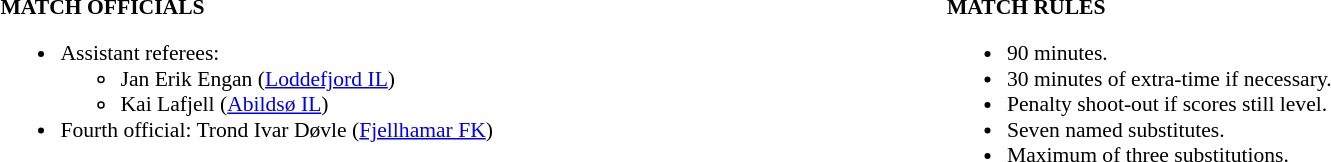<table width=100% style="font-size: 90%">
<tr>
<td width=50% valign=top><br><strong>MATCH OFFICIALS</strong><ul><li>Assistant referees:<ul><li>Jan Erik Engan (<a href='#'>Loddefjord IL</a>)</li><li>Kai Lafjell (<a href='#'>Abildsø IL</a>)</li></ul></li><li>Fourth official: Trond Ivar Døvle (<a href='#'>Fjellhamar FK</a>)</li></ul></td>
<td width=50% valign=top><br><strong>MATCH RULES</strong><ul><li>90 minutes.</li><li>30 minutes of extra-time if necessary.</li><li>Penalty shoot-out if scores still level.</li><li>Seven named substitutes.</li><li>Maximum of three substitutions.</li></ul></td>
</tr>
</table>
